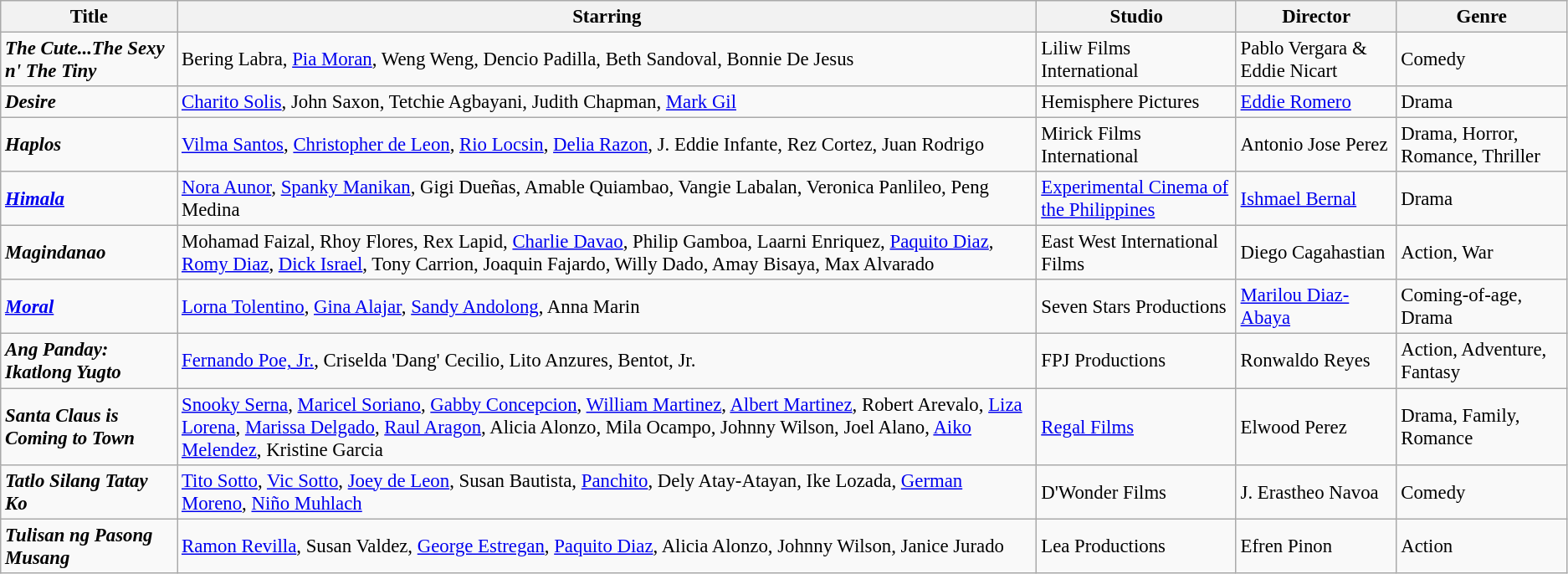<table class="wikitable" style="font-size:95%">
<tr>
<th>Title</th>
<th>Starring</th>
<th>Studio</th>
<th>Director</th>
<th>Genre</th>
</tr>
<tr>
<td><strong><em>The Cute...The Sexy n' The Tiny</em></strong></td>
<td>Bering Labra, <a href='#'>Pia Moran</a>, Weng Weng, Dencio Padilla, Beth Sandoval, Bonnie De Jesus</td>
<td>Liliw Films International</td>
<td>Pablo Vergara & Eddie Nicart</td>
<td>Comedy</td>
</tr>
<tr>
<td><strong><em>Desire</em></strong></td>
<td><a href='#'>Charito Solis</a>, John Saxon, Tetchie Agbayani, Judith Chapman, <a href='#'>Mark Gil</a></td>
<td>Hemisphere Pictures</td>
<td><a href='#'>Eddie Romero</a></td>
<td>Drama</td>
</tr>
<tr>
<td><strong><em>Haplos</em></strong></td>
<td><a href='#'>Vilma Santos</a>, <a href='#'>Christopher de Leon</a>, <a href='#'>Rio Locsin</a>, <a href='#'>Delia Razon</a>, J. Eddie Infante, Rez Cortez, Juan Rodrigo</td>
<td>Mirick Films International</td>
<td>Antonio Jose Perez</td>
<td>Drama, Horror, Romance, Thriller</td>
</tr>
<tr>
<td><strong><em><a href='#'>Himala</a></em></strong></td>
<td><a href='#'>Nora Aunor</a>, <a href='#'>Spanky Manikan</a>, Gigi Dueñas, Amable Quiambao, Vangie Labalan, Veronica Panlileo, Peng Medina</td>
<td><a href='#'>Experimental Cinema of the Philippines</a></td>
<td><a href='#'>Ishmael Bernal</a></td>
<td>Drama</td>
</tr>
<tr>
<td><strong><em>Magindanao</em></strong></td>
<td>Mohamad Faizal, Rhoy Flores, Rex Lapid, <a href='#'>Charlie Davao</a>, Philip Gamboa, Laarni Enriquez, <a href='#'>Paquito Diaz</a>, <a href='#'>Romy Diaz</a>, <a href='#'>Dick Israel</a>, Tony Carrion, Joaquin Fajardo, Willy Dado, Amay Bisaya, Max Alvarado</td>
<td>East West International Films</td>
<td>Diego Cagahastian</td>
<td>Action, War</td>
</tr>
<tr>
<td><strong><em><a href='#'>Moral</a></em></strong></td>
<td><a href='#'>Lorna Tolentino</a>, <a href='#'>Gina Alajar</a>, <a href='#'>Sandy Andolong</a>, Anna Marin</td>
<td>Seven Stars Productions</td>
<td><a href='#'>Marilou Diaz-Abaya</a></td>
<td>Coming-of-age, Drama</td>
</tr>
<tr>
<td><strong><em>Ang Panday: Ikatlong Yugto</em></strong></td>
<td><a href='#'>Fernando Poe, Jr.</a>, Criselda 'Dang' Cecilio, Lito Anzures, Bentot, Jr.</td>
<td>FPJ Productions</td>
<td>Ronwaldo Reyes</td>
<td>Action, Adventure, Fantasy</td>
</tr>
<tr>
<td><strong><em>Santa Claus is Coming to Town</em></strong></td>
<td><a href='#'>Snooky Serna</a>, <a href='#'>Maricel Soriano</a>, <a href='#'>Gabby Concepcion</a>, <a href='#'>William Martinez</a>, <a href='#'>Albert Martinez</a>, Robert Arevalo, <a href='#'>Liza Lorena</a>, <a href='#'>Marissa Delgado</a>, <a href='#'>Raul Aragon</a>, Alicia Alonzo, Mila Ocampo, Johnny Wilson, Joel Alano, <a href='#'>Aiko Melendez</a>, Kristine Garcia</td>
<td><a href='#'>Regal Films</a></td>
<td>Elwood Perez</td>
<td>Drama, Family, Romance</td>
</tr>
<tr>
<td><strong><em>Tatlo Silang Tatay Ko</em></strong></td>
<td><a href='#'>Tito Sotto</a>, <a href='#'>Vic Sotto</a>, <a href='#'>Joey de Leon</a>, Susan Bautista, <a href='#'>Panchito</a>, Dely Atay-Atayan, Ike Lozada, <a href='#'>German Moreno</a>, <a href='#'>Niño Muhlach</a></td>
<td>D'Wonder Films</td>
<td>J. Erastheo Navoa</td>
<td>Comedy</td>
</tr>
<tr>
<td><strong><em>Tulisan ng Pasong Musang</em></strong></td>
<td><a href='#'>Ramon Revilla</a>, Susan Valdez, <a href='#'>George Estregan</a>, <a href='#'>Paquito Diaz</a>, Alicia Alonzo, Johnny Wilson, Janice Jurado</td>
<td>Lea Productions</td>
<td>Efren Pinon</td>
<td>Action</td>
</tr>
</table>
